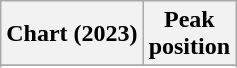<table class="wikitable sortable plainrowheaders">
<tr>
<th>Chart (2023)</th>
<th>Peak<br>position</th>
</tr>
<tr>
</tr>
<tr>
</tr>
<tr>
</tr>
</table>
